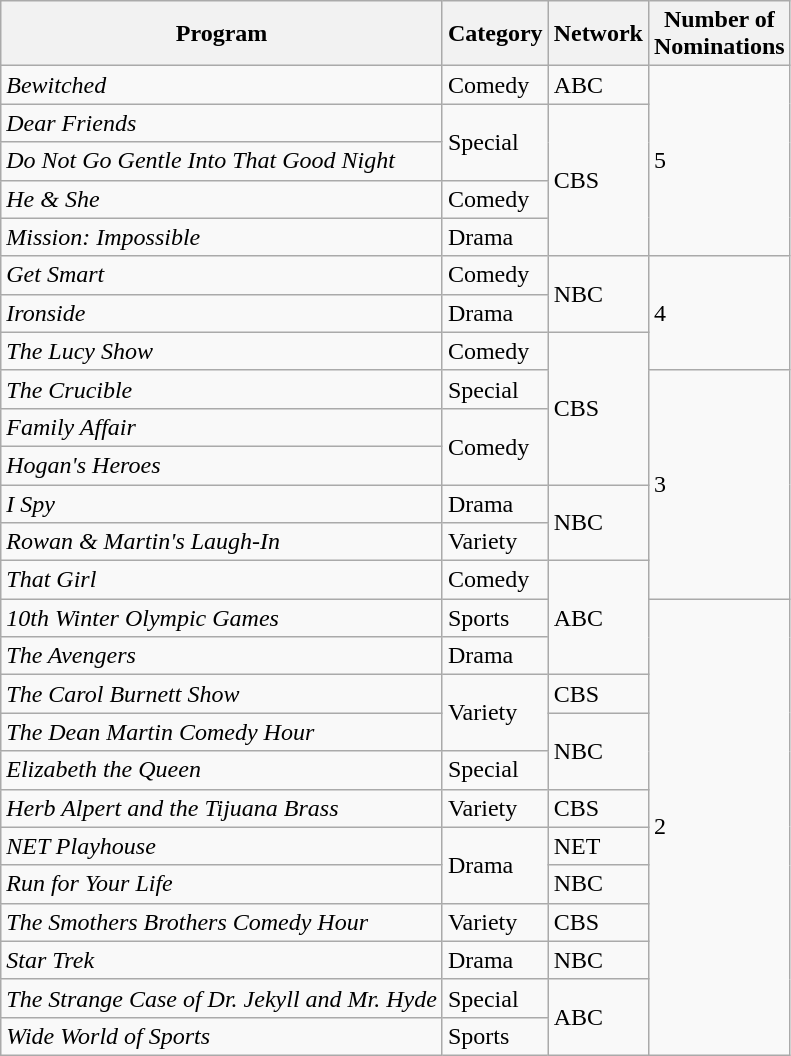<table class="wikitable">
<tr>
<th>Program</th>
<th>Category</th>
<th>Network</th>
<th>Number of<br>Nominations</th>
</tr>
<tr>
<td><em>Bewitched</em></td>
<td>Comedy</td>
<td>ABC</td>
<td rowspan="5">5</td>
</tr>
<tr>
<td><em>Dear Friends</em></td>
<td rowspan="2">Special</td>
<td rowspan="4">CBS</td>
</tr>
<tr>
<td><em>Do Not Go Gentle Into That Good Night</em></td>
</tr>
<tr>
<td><em>He & She</em></td>
<td>Comedy</td>
</tr>
<tr>
<td><em>Mission: Impossible</em></td>
<td>Drama</td>
</tr>
<tr>
<td><em>Get Smart</em></td>
<td>Comedy</td>
<td rowspan="2">NBC</td>
<td rowspan="3">4</td>
</tr>
<tr>
<td><em>Ironside</em></td>
<td>Drama</td>
</tr>
<tr>
<td><em>The Lucy Show</em></td>
<td>Comedy</td>
<td rowspan="4">CBS</td>
</tr>
<tr>
<td><em>The Crucible</em></td>
<td>Special</td>
<td rowspan="6">3</td>
</tr>
<tr>
<td><em>Family Affair</em></td>
<td rowspan="2">Comedy</td>
</tr>
<tr>
<td><em>Hogan's Heroes</em></td>
</tr>
<tr>
<td><em>I Spy</em></td>
<td>Drama</td>
<td rowspan="2">NBC</td>
</tr>
<tr>
<td><em>Rowan & Martin's Laugh-In</em></td>
<td>Variety</td>
</tr>
<tr>
<td><em>That Girl</em></td>
<td>Comedy</td>
<td rowspan="3">ABC</td>
</tr>
<tr>
<td><em>10th Winter Olympic Games</em></td>
<td>Sports</td>
<td rowspan="12">2</td>
</tr>
<tr>
<td><em>The Avengers</em></td>
<td>Drama</td>
</tr>
<tr>
<td><em>The Carol Burnett Show</em></td>
<td rowspan="2">Variety</td>
<td>CBS</td>
</tr>
<tr>
<td><em>The Dean Martin Comedy Hour</em></td>
<td rowspan="2">NBC</td>
</tr>
<tr>
<td><em>Elizabeth the Queen</em></td>
<td>Special</td>
</tr>
<tr>
<td><em>Herb Alpert and the Tijuana Brass</em></td>
<td>Variety</td>
<td>CBS</td>
</tr>
<tr>
<td><em>NET Playhouse</em></td>
<td rowspan="2">Drama</td>
<td>NET</td>
</tr>
<tr>
<td><em>Run for Your Life</em></td>
<td>NBC</td>
</tr>
<tr>
<td><em>The Smothers Brothers Comedy Hour</em></td>
<td>Variety</td>
<td>CBS</td>
</tr>
<tr>
<td><em>Star Trek</em></td>
<td>Drama</td>
<td>NBC</td>
</tr>
<tr>
<td><em>The Strange Case of Dr. Jekyll and Mr. Hyde</em></td>
<td>Special</td>
<td rowspan="2">ABC</td>
</tr>
<tr>
<td><em>Wide World of Sports</em></td>
<td>Sports</td>
</tr>
</table>
